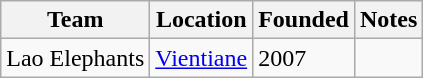<table class="wikitable">
<tr>
<th>Team</th>
<th>Location</th>
<th>Founded</th>
<th>Notes</th>
</tr>
<tr>
<td>Lao Elephants</td>
<td><a href='#'>Vientiane</a></td>
<td>2007</td>
<td></td>
</tr>
</table>
